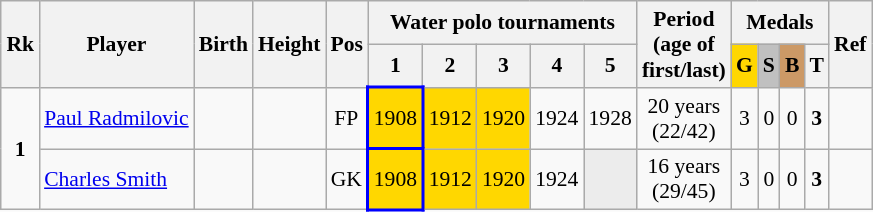<table class="wikitable sortable" style="text-align: center; font-size: 90%; margin-left: 1em;">
<tr>
<th rowspan="2">Rk</th>
<th rowspan="2">Player</th>
<th rowspan="2">Birth</th>
<th rowspan="2">Height</th>
<th rowspan="2">Pos</th>
<th colspan="5">Water polo tournaments</th>
<th rowspan="2">Period<br>(age of<br>first/last)</th>
<th colspan="4">Medals</th>
<th rowspan="2" class="unsortable">Ref</th>
</tr>
<tr>
<th>1</th>
<th style="width: 2em;" class="unsortable">2</th>
<th style="width: 2em;" class="unsortable">3</th>
<th style="width: 2em;" class="unsortable">4</th>
<th style="width: 2em;" class="unsortable">5</th>
<th style="background-color: gold;">G</th>
<th style="background-color: silver;">S</th>
<th style="background-color: #cc9966;">B</th>
<th>T</th>
</tr>
<tr>
<td rowspan="2"><strong>1</strong></td>
<td style="text-align: left;" data-sort-value="Radmilovic, Paul"><a href='#'>Paul Radmilovic</a></td>
<td></td>
<td></td>
<td>FP</td>
<td style="border: 2px solid blue; background-color: gold;">1908</td>
<td style="background-color: gold;">1912</td>
<td style="background-color: gold;">1920</td>
<td>1924</td>
<td>1928</td>
<td>20 years<br>(22/42)</td>
<td>3</td>
<td>0</td>
<td>0</td>
<td><strong>3</strong></td>
<td></td>
</tr>
<tr>
<td style="text-align: left;" data-sort-value="Smith, Charles"><a href='#'>Charles Smith</a></td>
<td></td>
<td></td>
<td>GK</td>
<td style="border: 2px solid blue; background-color: gold;">1908</td>
<td style="background-color: gold;">1912</td>
<td style="background-color: gold;">1920</td>
<td>1924</td>
<td style="background-color: #ececec;"></td>
<td>16 years<br>(29/45)</td>
<td>3</td>
<td>0</td>
<td>0</td>
<td><strong>3</strong></td>
<td></td>
</tr>
</table>
